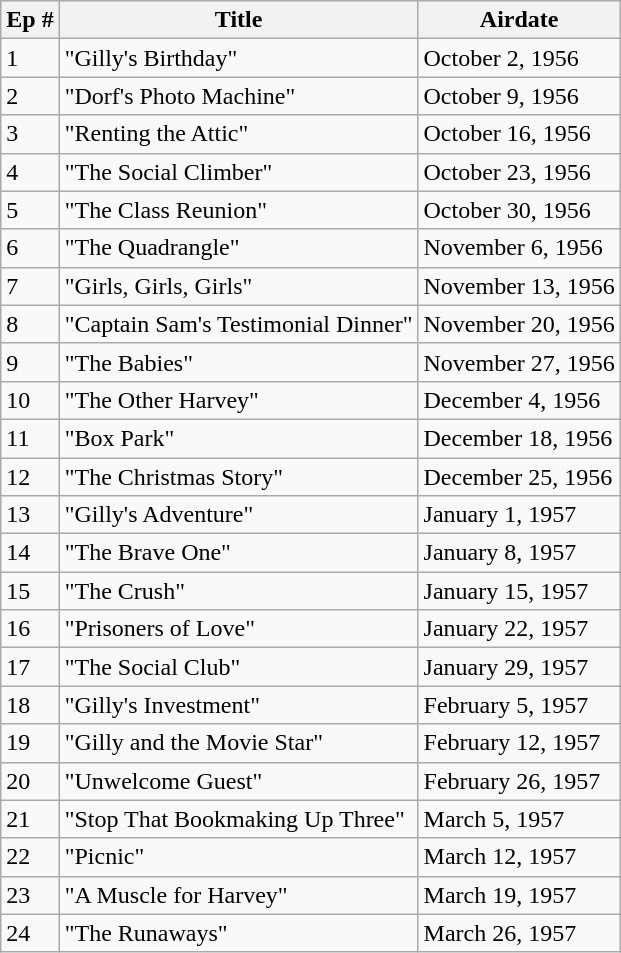<table class="wikitable">
<tr>
<th>Ep #</th>
<th>Title</th>
<th>Airdate</th>
</tr>
<tr>
<td>1</td>
<td>"Gilly's Birthday"</td>
<td>October 2, 1956</td>
</tr>
<tr>
<td>2</td>
<td>"Dorf's Photo Machine"</td>
<td>October 9, 1956</td>
</tr>
<tr>
<td>3</td>
<td>"Renting the Attic"</td>
<td>October 16, 1956</td>
</tr>
<tr>
<td>4</td>
<td>"The Social Climber"</td>
<td>October 23, 1956</td>
</tr>
<tr>
<td>5</td>
<td>"The Class Reunion"</td>
<td>October 30, 1956</td>
</tr>
<tr>
<td>6</td>
<td>"The Quadrangle"</td>
<td>November 6, 1956</td>
</tr>
<tr>
<td>7</td>
<td>"Girls, Girls, Girls"</td>
<td>November 13, 1956</td>
</tr>
<tr>
<td>8</td>
<td>"Captain Sam's Testimonial Dinner"</td>
<td>November 20, 1956</td>
</tr>
<tr>
<td>9</td>
<td>"The Babies"</td>
<td>November 27, 1956</td>
</tr>
<tr>
<td>10</td>
<td>"The Other Harvey"</td>
<td>December 4, 1956</td>
</tr>
<tr>
<td>11</td>
<td>"Box Park"</td>
<td>December 18, 1956</td>
</tr>
<tr>
<td>12</td>
<td>"The Christmas Story"</td>
<td>December 25, 1956</td>
</tr>
<tr>
<td>13</td>
<td>"Gilly's Adventure"</td>
<td>January 1, 1957</td>
</tr>
<tr>
<td>14</td>
<td>"The Brave One"</td>
<td>January 8, 1957</td>
</tr>
<tr>
<td>15</td>
<td>"The Crush"</td>
<td>January 15, 1957</td>
</tr>
<tr>
<td>16</td>
<td>"Prisoners of Love"</td>
<td>January 22, 1957</td>
</tr>
<tr>
<td>17</td>
<td>"The Social Club"</td>
<td>January 29, 1957</td>
</tr>
<tr>
<td>18</td>
<td>"Gilly's Investment"</td>
<td>February 5, 1957</td>
</tr>
<tr>
<td>19</td>
<td>"Gilly and the Movie Star"</td>
<td>February 12, 1957</td>
</tr>
<tr>
<td>20</td>
<td>"Unwelcome Guest"</td>
<td>February 26, 1957</td>
</tr>
<tr>
<td>21</td>
<td>"Stop That Bookmaking Up Three"</td>
<td>March 5, 1957</td>
</tr>
<tr>
<td>22</td>
<td>"Picnic"</td>
<td>March 12, 1957</td>
</tr>
<tr>
<td>23</td>
<td>"A Muscle for Harvey"</td>
<td>March 19, 1957</td>
</tr>
<tr>
<td>24</td>
<td>"The Runaways"</td>
<td>March 26, 1957</td>
</tr>
</table>
